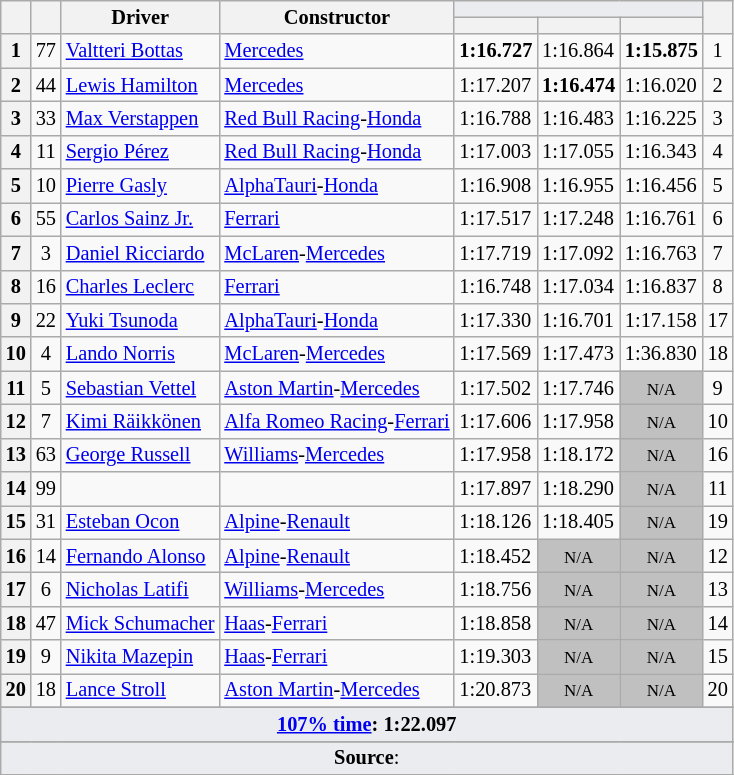<table class="wikitable sortable" style="font-size: 85%;">
<tr>
<th rowspan="2"></th>
<th rowspan="2"></th>
<th rowspan="2">Driver</th>
<th rowspan="2">Constructor</th>
<th colspan="3" style="background:#eaecf0; text-align:center;"></th>
<th rowspan="2"></th>
</tr>
<tr>
<th scope="col"></th>
<th scope="col"></th>
<th scope="col"></th>
</tr>
<tr>
<th scope="row">1</th>
<td align="center">77</td>
<td data-sort-value="bot"> <a href='#'>Valtteri Bottas</a></td>
<td><a href='#'>Mercedes</a></td>
<td><strong>1:16.727</strong></td>
<td>1:16.864</td>
<td><strong>1:15.875</strong></td>
<td align="center">1</td>
</tr>
<tr>
<th scope="row">2</th>
<td align="center">44</td>
<td data-sort-value="ham"> <a href='#'>Lewis Hamilton</a></td>
<td><a href='#'>Mercedes</a></td>
<td>1:17.207</td>
<td><strong>1:16.474</strong></td>
<td>1:16.020</td>
<td align="center">2</td>
</tr>
<tr>
<th scope="row">3</th>
<td align="center">33</td>
<td data-sort-value="ver"> <a href='#'>Max Verstappen</a></td>
<td><a href='#'>Red Bull Racing</a>-<a href='#'>Honda</a></td>
<td>1:16.788</td>
<td>1:16.483</td>
<td>1:16.225</td>
<td align="center">3</td>
</tr>
<tr>
<th scope="row">4</th>
<td align="center">11</td>
<td data-sort-value="per"> <a href='#'>Sergio Pérez</a></td>
<td><a href='#'>Red Bull Racing</a>-<a href='#'>Honda</a></td>
<td>1:17.003</td>
<td>1:17.055</td>
<td>1:16.343</td>
<td align="center">4</td>
</tr>
<tr>
<th scope="row">5</th>
<td align="center">10</td>
<td data-sort-value="gas"> <a href='#'>Pierre Gasly</a></td>
<td><a href='#'>AlphaTauri</a>-<a href='#'>Honda</a></td>
<td>1:16.908</td>
<td>1:16.955</td>
<td>1:16.456</td>
<td align="center">5</td>
</tr>
<tr>
<th scope="row">6</th>
<td align="center">55</td>
<td data-sort-value="sai"> <a href='#'>Carlos Sainz Jr.</a></td>
<td><a href='#'>Ferrari</a></td>
<td>1:17.517</td>
<td>1:17.248</td>
<td>1:16.761</td>
<td align="center">6</td>
</tr>
<tr>
<th scope="row">7</th>
<td align="center">3</td>
<td data-sort-value="ric"> <a href='#'>Daniel Ricciardo</a></td>
<td><a href='#'>McLaren</a>-<a href='#'>Mercedes</a></td>
<td>1:17.719</td>
<td>1:17.092</td>
<td>1:16.763</td>
<td align="center">7</td>
</tr>
<tr>
<th scope="row">8</th>
<td align="center">16</td>
<td data-sort-value="lec"> <a href='#'>Charles Leclerc</a></td>
<td><a href='#'>Ferrari</a></td>
<td>1:16.748</td>
<td>1:17.034</td>
<td>1:16.837</td>
<td align="center">8</td>
</tr>
<tr>
<th scope="row">9</th>
<td align="center">22</td>
<td data-sort-value="tsu"> <a href='#'>Yuki Tsunoda</a></td>
<td><a href='#'>AlphaTauri</a>-<a href='#'>Honda</a></td>
<td>1:17.330</td>
<td>1:16.701</td>
<td>1:17.158</td>
<td align="center">17</td>
</tr>
<tr>
<th scope="row">10</th>
<td align="center">4</td>
<td data-sort-value="nor"> <a href='#'>Lando Norris</a></td>
<td><a href='#'>McLaren</a>-<a href='#'>Mercedes</a></td>
<td>1:17.569</td>
<td>1:17.473</td>
<td>1:36.830</td>
<td align="center">18</td>
</tr>
<tr>
<th scope="row">11</th>
<td align="center">5</td>
<td data-sort-value="vet"> <a href='#'>Sebastian Vettel</a></td>
<td><a href='#'>Aston Martin</a>-<a href='#'>Mercedes</a></td>
<td>1:17.502</td>
<td>1:17.746</td>
<td style="background: silver" align="center" data-sort-value="11"><small>N/A</small></td>
<td align="center">9</td>
</tr>
<tr>
<th scope="row">12</th>
<td align="center">7</td>
<td data-sort-value="rai"> <a href='#'>Kimi Räikkönen</a></td>
<td><a href='#'>Alfa Romeo Racing</a>-<a href='#'>Ferrari</a></td>
<td>1:17.606</td>
<td>1:17.958</td>
<td style="background: silver" align="center" data-sort-value="12"><small>N/A</small></td>
<td align="center">10</td>
</tr>
<tr>
<th scope="row">13</th>
<td align="center">63</td>
<td data-sort-value="rus"> <a href='#'>George Russell</a></td>
<td><a href='#'>Williams</a>-<a href='#'>Mercedes</a></td>
<td>1:17.958</td>
<td>1:18.172</td>
<td style="background: silver" align="center" data-sort-value="13"><small>N/A</small></td>
<td align="center">16</td>
</tr>
<tr>
<th scope="row">14</th>
<td align="center">99</td>
<td data-sort-value="gio"></td>
<td></td>
<td>1:17.897</td>
<td>1:18.290</td>
<td style="background: silver" align="center" data-sort-value="14"><small>N/A</small></td>
<td align="center">11</td>
</tr>
<tr>
<th scope="row">15</th>
<td align="center">31</td>
<td data-sort-value="oco"> <a href='#'>Esteban Ocon</a></td>
<td><a href='#'>Alpine</a>-<a href='#'>Renault</a></td>
<td>1:18.126</td>
<td>1:18.405</td>
<td style="background: silver" align="center" data-sort-value="15"><small>N/A</small></td>
<td align="center">19</td>
</tr>
<tr>
<th scope="row">16</th>
<td align="center">14</td>
<td data-sort-value="alo"> <a href='#'>Fernando Alonso</a></td>
<td><a href='#'>Alpine</a>-<a href='#'>Renault</a></td>
<td>1:18.452</td>
<td style="background: silver" align="center" data-sort-value="16"><small>N/A</small></td>
<td style="background: silver" align="center" data-sort-value="16"><small>N/A</small></td>
<td align="center">12</td>
</tr>
<tr>
<th scope="row">17</th>
<td align="center">6</td>
<td data-sort-value="lat"> <a href='#'>Nicholas Latifi</a></td>
<td><a href='#'>Williams</a>-<a href='#'>Mercedes</a></td>
<td>1:18.756</td>
<td style="background: silver" align="center" data-sort-value="17"><small>N/A</small></td>
<td style="background: silver" align="center" data-sort-value="17"><small>N/A</small></td>
<td align="center">13</td>
</tr>
<tr>
<th scope="row">18</th>
<td align="center">47</td>
<td data-sort-value="sch"> <a href='#'>Mick Schumacher</a></td>
<td><a href='#'>Haas</a>-<a href='#'>Ferrari</a></td>
<td>1:18.858</td>
<td style="background: silver" align="center" data-sort-value="18"><small>N/A</small></td>
<td style="background: silver" align="center" data-sort-value="18"><small>N/A</small></td>
<td align="center">14</td>
</tr>
<tr>
<th scope="row">19</th>
<td align="center">9</td>
<td data-sort-value="maz"><a href='#'>Nikita Mazepin</a></td>
<td><a href='#'>Haas</a>-<a href='#'>Ferrari</a></td>
<td>1:19.303</td>
<td style="background: silver" align="center" data-sort-value="19"><small>N/A</small></td>
<td style="background: silver" align="center" data-sort-value="19"><small>N/A</small></td>
<td align="center">15</td>
</tr>
<tr>
<th scope="row">20</th>
<td align="center">18</td>
<td data-sort-value="str"> <a href='#'>Lance Stroll</a></td>
<td><a href='#'>Aston Martin</a>-<a href='#'>Mercedes</a></td>
<td>1:20.873</td>
<td style="background: silver" align="center" data-sort-value="20"><small>N/A</small></td>
<td style="background: silver" align="center" data-sort-value="20"><small>N/A</small></td>
<td align="center">20</td>
</tr>
<tr>
</tr>
<tr class="sortbottom">
<td colspan="8" style="background-color:#EAECF0;text-align:center"><strong><a href='#'>107% time</a>: 1:22.097</strong></td>
</tr>
<tr>
</tr>
<tr class="sortbottom">
<td colspan="8" style="background-color:#EAECF0;text-align:center"><strong>Source</strong>:</td>
</tr>
<tr>
</tr>
</table>
